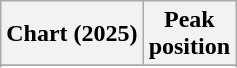<table class="wikitable sortable plainrowheaders" style="text-align:center">
<tr>
<th scope="col">Chart (2025)</th>
<th scope="col">Peak<br>position</th>
</tr>
<tr>
</tr>
<tr>
</tr>
</table>
